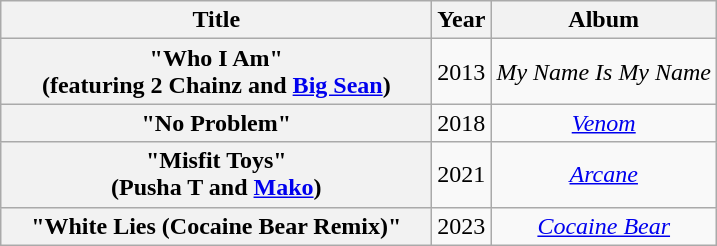<table class="wikitable plainrowheaders" style="text-align:center;">
<tr>
<th scope="col" style="width:17.5em;">Title</th>
<th scope="col">Year</th>
<th scope="col">Album</th>
</tr>
<tr>
<th scope="row">"Who I Am"<br><span>(featuring 2 Chainz and <a href='#'>Big Sean</a>)</span></th>
<td>2013</td>
<td><em>My Name Is My Name</em></td>
</tr>
<tr>
<th scope="row">"No Problem"</th>
<td>2018</td>
<td><em><a href='#'>Venom</a></em></td>
</tr>
<tr>
<th scope="row">"Misfit Toys"<br><span>(Pusha T and <a href='#'>Mako</a>)</span></th>
<td>2021</td>
<td><em><a href='#'>Arcane</a></em></td>
</tr>
<tr>
<th>"White Lies (Cocaine Bear Remix)"</th>
<td>2023</td>
<td><em><a href='#'>Cocaine Bear</a></em></td>
</tr>
</table>
